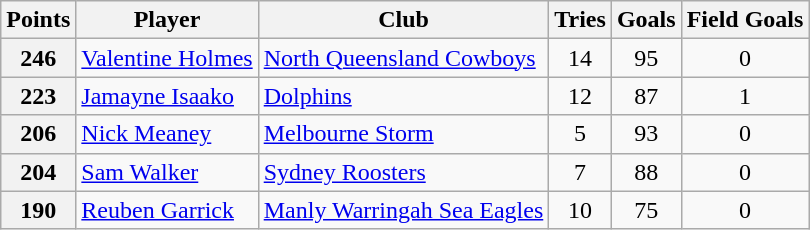<table class="wikitable" style="text-align:left;">
<tr>
<th>Points</th>
<th>Player</th>
<th>Club</th>
<th>Tries</th>
<th>Goals</th>
<th>Field Goals</th>
</tr>
<tr>
<th>246</th>
<td><a href='#'>Valentine Holmes</a></td>
<td><a href='#'>North Queensland Cowboys</a></td>
<td align=center>14</td>
<td align=center>95</td>
<td align=center>0</td>
</tr>
<tr>
<th>223</th>
<td><a href='#'>Jamayne Isaako</a></td>
<td><a href='#'>Dolphins</a></td>
<td align=center>12</td>
<td align=center>87</td>
<td align=center>1</td>
</tr>
<tr>
<th>206</th>
<td><a href='#'>Nick Meaney</a></td>
<td><a href='#'>Melbourne Storm</a></td>
<td align=center>5</td>
<td align=center>93</td>
<td align=center>0</td>
</tr>
<tr>
<th>204</th>
<td><a href='#'>Sam Walker</a></td>
<td><a href='#'>Sydney Roosters</a></td>
<td align=center>7</td>
<td align=center>88</td>
<td align=center>0</td>
</tr>
<tr>
<th>190</th>
<td><a href='#'>Reuben Garrick</a></td>
<td><a href='#'>Manly Warringah Sea Eagles</a></td>
<td align=center>10</td>
<td align=center>75</td>
<td align=center>0</td>
</tr>
</table>
